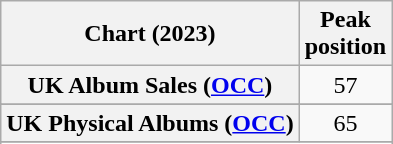<table class="wikitable sortable plainrowheaders" style="text-align:center">
<tr>
<th scope="col">Chart (2023)</th>
<th scope="col">Peak<br>position</th>
</tr>
<tr>
<th scope="row">UK Album Sales (<a href='#'>OCC</a>)</th>
<td>57</td>
</tr>
<tr>
</tr>
<tr>
<th scope="row">UK Physical Albums (<a href='#'>OCC</a>)</th>
<td>65</td>
</tr>
<tr>
</tr>
<tr>
</tr>
<tr>
</tr>
</table>
